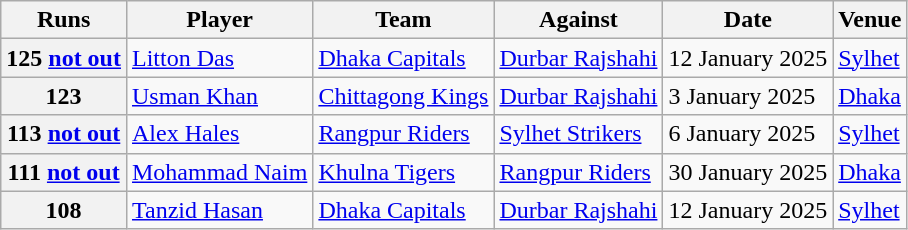<table class="wikitable " style="text-align:left;">
<tr>
<th>Runs</th>
<th>Player</th>
<th>Team</th>
<th>Against</th>
<th>Date</th>
<th>Venue</th>
</tr>
<tr>
<th>125 <a href='#'>not out</a></th>
<td><a href='#'>Litton Das</a></td>
<td><a href='#'>Dhaka Capitals</a></td>
<td><a href='#'>Durbar Rajshahi</a></td>
<td>12 January 2025</td>
<td><a href='#'>Sylhet</a></td>
</tr>
<tr>
<th>123</th>
<td><a href='#'>Usman Khan</a></td>
<td><a href='#'>Chittagong Kings</a></td>
<td><a href='#'>Durbar Rajshahi</a></td>
<td>3 January 2025</td>
<td><a href='#'>Dhaka</a></td>
</tr>
<tr>
<th>113 <a href='#'>not out</a></th>
<td><a href='#'>Alex Hales</a></td>
<td><a href='#'>Rangpur Riders</a></td>
<td><a href='#'>Sylhet Strikers</a></td>
<td>6 January 2025</td>
<td><a href='#'>Sylhet</a></td>
</tr>
<tr>
<th>111 <a href='#'>not out</a></th>
<td><a href='#'>Mohammad Naim</a></td>
<td><a href='#'>Khulna Tigers</a></td>
<td><a href='#'>Rangpur Riders</a></td>
<td>30 January 2025</td>
<td><a href='#'>Dhaka</a></td>
</tr>
<tr>
<th>108</th>
<td><a href='#'>Tanzid Hasan</a></td>
<td><a href='#'>Dhaka Capitals</a></td>
<td><a href='#'>Durbar Rajshahi</a></td>
<td>12 January 2025</td>
<td><a href='#'>Sylhet</a></td>
</tr>
</table>
